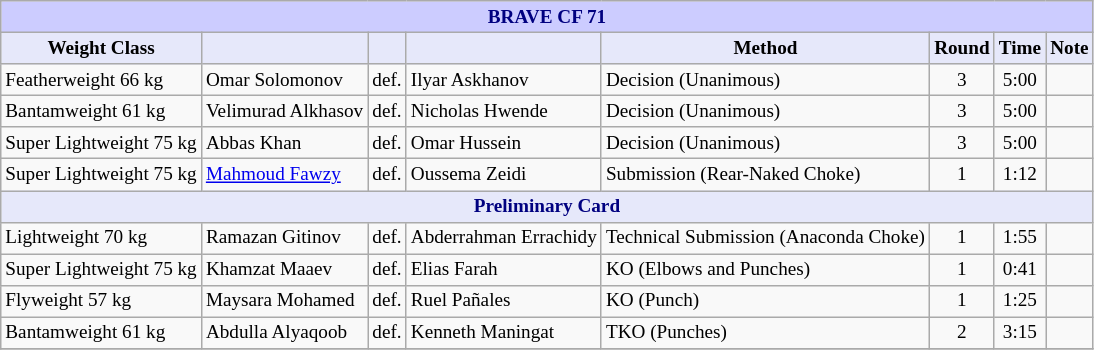<table class="wikitable" style="font-size: 80%;">
<tr>
<th colspan="8" style="background-color: #ccf; color: #000080; text-align: center;"><strong>BRAVE CF 71</strong></th>
</tr>
<tr>
<th colspan="1" style="background-color: #E6E8FA; color: #000000; text-align: center;">Weight Class</th>
<th colspan="1" style="background-color: #E6E8FA; color: #000000; text-align: center;"></th>
<th colspan="1" style="background-color: #E6E8FA; color: #000000; text-align: center;"></th>
<th colspan="1" style="background-color: #E6E8FA; color: #000000; text-align: center;"></th>
<th colspan="1" style="background-color: #E6E8FA; color: #000000; text-align: center;">Method</th>
<th colspan="1" style="background-color: #E6E8FA; color: #000000; text-align: center;">Round</th>
<th colspan="1" style="background-color: #E6E8FA; color: #000000; text-align: center;">Time</th>
<th colspan="1" style="background-color: #E6E8FA; color: #000000; text-align: center;">Note</th>
</tr>
<tr>
<td>Featherweight 66 kg</td>
<td> Omar Solomonov</td>
<td>def.</td>
<td> Ilyar Askhanov</td>
<td>Decision (Unanimous)</td>
<td align=center>3</td>
<td align=center>5:00</td>
<td></td>
</tr>
<tr>
<td>Bantamweight 61 kg</td>
<td> Velimurad Alkhasov</td>
<td>def.</td>
<td> Nicholas Hwende</td>
<td>Decision (Unanimous)</td>
<td align=center>3</td>
<td align=center>5:00</td>
<td></td>
</tr>
<tr>
<td>Super Lightweight 75 kg</td>
<td> Abbas Khan</td>
<td>def.</td>
<td> Omar Hussein</td>
<td>Decision (Unanimous)</td>
<td align=center>3</td>
<td align=center>5:00</td>
<td></td>
</tr>
<tr>
<td>Super Lightweight 75 kg</td>
<td> <a href='#'>Mahmoud Fawzy</a></td>
<td>def.</td>
<td> Oussema Zeidi</td>
<td>Submission (Rear-Naked Choke)</td>
<td align=center>1</td>
<td align=center>1:12</td>
<td></td>
</tr>
<tr>
<th colspan="8" style="background-color: #E6E8FA; color: #000080; text-align: center;"><strong>Preliminary Card</strong></th>
</tr>
<tr>
<td>Lightweight 70 kg</td>
<td> Ramazan Gitinov</td>
<td>def.</td>
<td> Abderrahman Errachidy</td>
<td>Technical Submission (Anaconda Choke)</td>
<td align=center>1</td>
<td align=center>1:55</td>
<td></td>
</tr>
<tr>
<td>Super Lightweight 75 kg</td>
<td> Khamzat Maaev</td>
<td>def.</td>
<td> Elias Farah</td>
<td>KO (Elbows and Punches)</td>
<td align=center>1</td>
<td align=center>0:41</td>
<td></td>
</tr>
<tr>
<td>Flyweight 57 kg</td>
<td> Maysara Mohamed</td>
<td>def.</td>
<td> Ruel Pañales</td>
<td>KO (Punch)</td>
<td align=center>1</td>
<td align=center>1:25</td>
<td></td>
</tr>
<tr>
<td>Bantamweight 61 kg</td>
<td> Abdulla Alyaqoob</td>
<td>def.</td>
<td> Kenneth Maningat</td>
<td>TKO (Punches)</td>
<td align=center>2</td>
<td align=center>3:15</td>
<td></td>
</tr>
<tr>
</tr>
</table>
